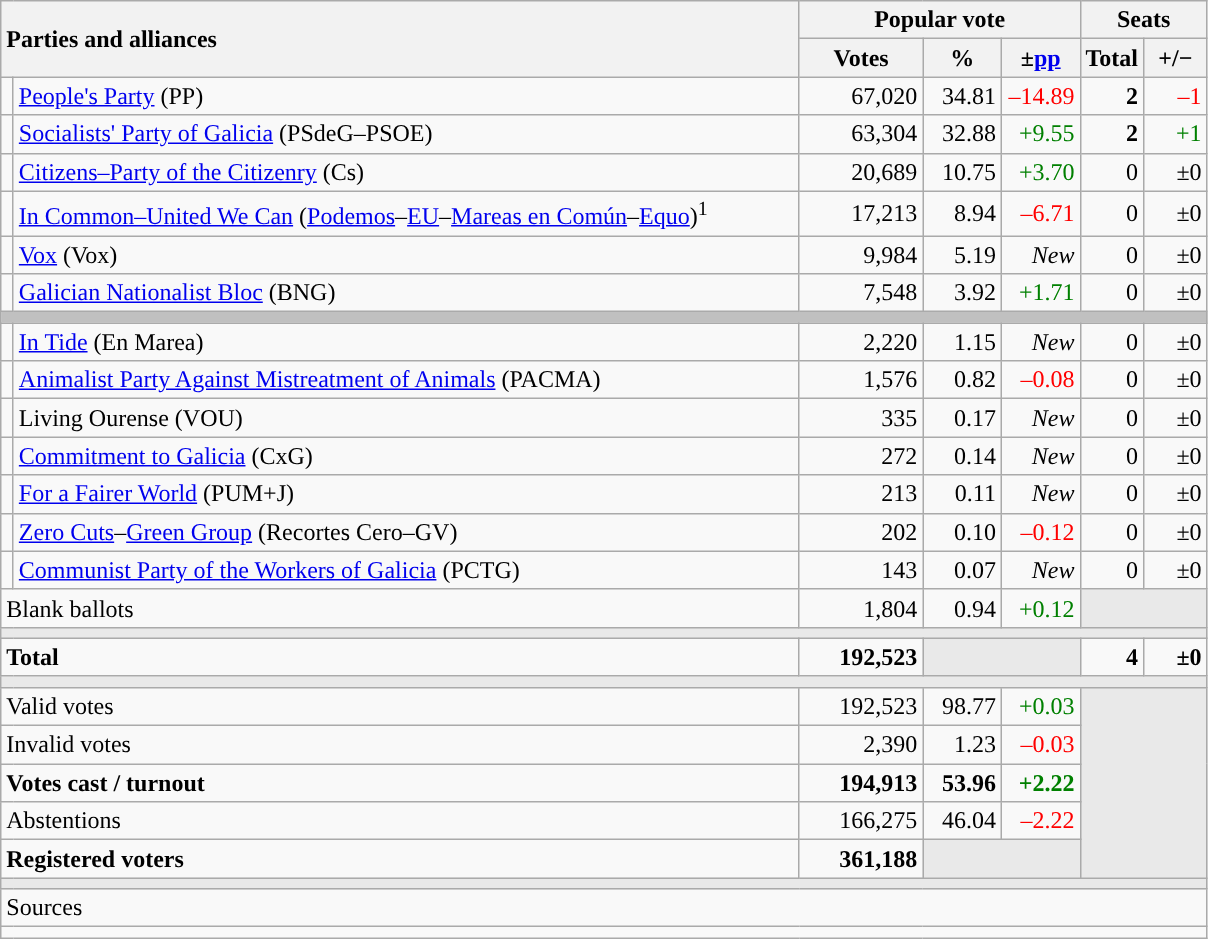<table class="wikitable" style="text-align:right;">
<tr>
<th style="text-align:left;" rowspan="2" colspan="2" width="525">Parties and alliances</th>
<th colspan="3">Popular vote</th>
<th colspan="2">Seats</th>
</tr>
<tr>
<th width="75">Votes</th>
<th width="45">%</th>
<th width="45">±<a href='#'>pp</a></th>
<th width="35">Total</th>
<th width="35">+/−</th>
</tr>
<tr>
<td width="1" style="color:inherit;background:"></td>
<td align="left"><a href='#'>People's Party</a> (PP)</td>
<td>67,020</td>
<td>34.81</td>
<td style="color:red;">–14.89</td>
<td><strong>2</strong></td>
<td style="color:red;">–1</td>
</tr>
<tr>
<td style="color:inherit;background:"></td>
<td align="left"><a href='#'>Socialists' Party of Galicia</a> (PSdeG–PSOE)</td>
<td>63,304</td>
<td>32.88</td>
<td style="color:green;">+9.55</td>
<td><strong>2</strong></td>
<td style="color:green;">+1</td>
</tr>
<tr>
<td style="color:inherit;background:"></td>
<td align="left"><a href='#'>Citizens–Party of the Citizenry</a> (Cs)</td>
<td>20,689</td>
<td>10.75</td>
<td style="color:green;">+3.70</td>
<td>0</td>
<td>±0</td>
</tr>
<tr>
<td style="color:inherit;background:"></td>
<td align="left"><a href='#'>In Common–United We Can</a> (<a href='#'>Podemos</a>–<a href='#'>EU</a>–<a href='#'>Mareas en Común</a>–<a href='#'>Equo</a>)<sup>1</sup></td>
<td>17,213</td>
<td>8.94</td>
<td style="color:red;">–6.71</td>
<td>0</td>
<td>±0</td>
</tr>
<tr>
<td style="color:inherit;background:"></td>
<td align="left"><a href='#'>Vox</a> (Vox)</td>
<td>9,984</td>
<td>5.19</td>
<td><em>New</em></td>
<td>0</td>
<td>±0</td>
</tr>
<tr>
<td style="color:inherit;background:"></td>
<td align="left"><a href='#'>Galician Nationalist Bloc</a> (BNG)</td>
<td>7,548</td>
<td>3.92</td>
<td style="color:green;">+1.71</td>
<td>0</td>
<td>±0</td>
</tr>
<tr>
<td colspan="7" bgcolor="#C0C0C0"></td>
</tr>
<tr>
<td style="color:inherit;background:"></td>
<td align="left"><a href='#'>In Tide</a> (En Marea)</td>
<td>2,220</td>
<td>1.15</td>
<td><em>New</em></td>
<td>0</td>
<td>±0</td>
</tr>
<tr>
<td style="color:inherit;background:"></td>
<td align="left"><a href='#'>Animalist Party Against Mistreatment of Animals</a> (PACMA)</td>
<td>1,576</td>
<td>0.82</td>
<td style="color:red;">–0.08</td>
<td>0</td>
<td>±0</td>
</tr>
<tr>
<td style="color:inherit;background:"></td>
<td align="left">Living Ourense (VOU)</td>
<td>335</td>
<td>0.17</td>
<td><em>New</em></td>
<td>0</td>
<td>±0</td>
</tr>
<tr>
<td style="color:inherit;background:"></td>
<td align="left"><a href='#'>Commitment to Galicia</a> (CxG)</td>
<td>272</td>
<td>0.14</td>
<td><em>New</em></td>
<td>0</td>
<td>±0</td>
</tr>
<tr>
<td style="color:inherit;background:"></td>
<td align="left"><a href='#'>For a Fairer World</a> (PUM+J)</td>
<td>213</td>
<td>0.11</td>
<td><em>New</em></td>
<td>0</td>
<td>±0</td>
</tr>
<tr>
<td style="color:inherit;background:"></td>
<td align="left"><a href='#'>Zero Cuts</a>–<a href='#'>Green Group</a> (Recortes Cero–GV)</td>
<td>202</td>
<td>0.10</td>
<td style="color:red;">–0.12</td>
<td>0</td>
<td>±0</td>
</tr>
<tr>
<td style="color:inherit;background:"></td>
<td align="left"><a href='#'>Communist Party of the Workers of Galicia</a> (PCTG)</td>
<td>143</td>
<td>0.07</td>
<td><em>New</em></td>
<td>0</td>
<td>±0</td>
</tr>
<tr>
<td align="left" colspan="2">Blank ballots</td>
<td>1,804</td>
<td>0.94</td>
<td style="color:green;">+0.12</td>
<td bgcolor="#E9E9E9" colspan="2"></td>
</tr>
<tr>
<td colspan="7" bgcolor="#E9E9E9"></td>
</tr>
<tr style="font-weight:bold;">
<td align="left" colspan="2">Total</td>
<td>192,523</td>
<td bgcolor="#E9E9E9" colspan="2"></td>
<td>4</td>
<td>±0</td>
</tr>
<tr>
<td colspan="7" bgcolor="#E9E9E9"></td>
</tr>
<tr>
<td align="left" colspan="2">Valid votes</td>
<td>192,523</td>
<td>98.77</td>
<td style="color:green;">+0.03</td>
<td bgcolor="#E9E9E9" colspan="2" rowspan="5"></td>
</tr>
<tr>
<td align="left" colspan="2">Invalid votes</td>
<td>2,390</td>
<td>1.23</td>
<td style="color:red;">–0.03</td>
</tr>
<tr style="font-weight:bold;">
<td align="left" colspan="2">Votes cast / turnout</td>
<td>194,913</td>
<td>53.96</td>
<td style="color:green;">+2.22</td>
</tr>
<tr>
<td align="left" colspan="2">Abstentions</td>
<td>166,275</td>
<td>46.04</td>
<td style="color:red;">–2.22</td>
</tr>
<tr style="font-weight:bold;">
<td align="left" colspan="2">Registered voters</td>
<td>361,188</td>
<td bgcolor="#E9E9E9" colspan="2"></td>
</tr>
<tr>
<td colspan="7" bgcolor="#E9E9E9"></td>
</tr>
<tr>
<td align="left" colspan="7">Sources</td>
</tr>
<tr>
<td colspan="7" style="text-align:left; max-width:790px;"></td>
</tr>
</table>
